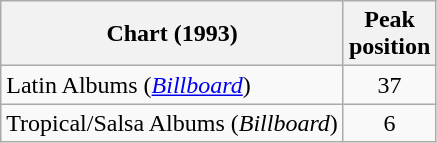<table class="wikitable">
<tr>
<th>Chart (1993)</th>
<th>Peak<br>position</th>
</tr>
<tr>
<td>Latin Albums (<em><a href='#'>Billboard</a></em>)</td>
<td align="center">37</td>
</tr>
<tr>
<td>Tropical/Salsa Albums (<em>Billboard</em>)</td>
<td align="center">6</td>
</tr>
</table>
